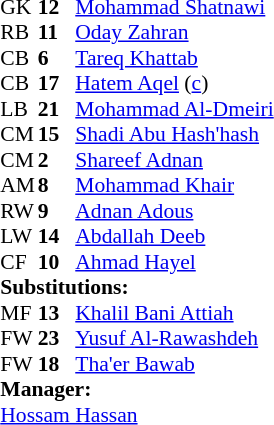<table style="font-size: 90%" cellspacing="0" cellpadding="0" align="center">
<tr>
<th width=25></th>
<th width=25></th>
</tr>
<tr>
<td>GK</td>
<td><strong>12</strong></td>
<td><a href='#'>Mohammad Shatnawi</a></td>
</tr>
<tr>
<td>RB</td>
<td><strong>11</strong></td>
<td><a href='#'>Oday Zahran</a></td>
<td></td>
</tr>
<tr>
<td>CB</td>
<td><strong>6</strong></td>
<td><a href='#'>Tareq Khattab</a></td>
</tr>
<tr>
<td>CB</td>
<td><strong>17</strong></td>
<td><a href='#'>Hatem Aqel</a> (<a href='#'>c</a>)</td>
</tr>
<tr>
<td>LB</td>
<td><strong>21</strong></td>
<td><a href='#'>Mohammad Al-Dmeiri</a></td>
<td></td>
</tr>
<tr>
<td>CM</td>
<td><strong>15</strong></td>
<td><a href='#'>Shadi Abu Hash'hash</a></td>
</tr>
<tr>
<td>CM</td>
<td><strong>2</strong></td>
<td><a href='#'>Shareef Adnan</a></td>
</tr>
<tr>
<td>AM</td>
<td><strong>8</strong></td>
<td><a href='#'>Mohammad Khair</a></td>
<td></td>
<td></td>
</tr>
<tr>
<td>RW</td>
<td><strong>9</strong></td>
<td><a href='#'>Adnan Adous</a></td>
<td></td>
</tr>
<tr>
<td>LW</td>
<td><strong>14</strong></td>
<td><a href='#'>Abdallah Deeb</a></td>
<td></td>
<td></td>
</tr>
<tr>
<td>CF</td>
<td><strong>10</strong></td>
<td><a href='#'>Ahmad Hayel</a></td>
<td></td>
<td></td>
</tr>
<tr>
<td colspan=3><strong>Substitutions:</strong></td>
</tr>
<tr>
<td>MF</td>
<td><strong>13</strong></td>
<td><a href='#'>Khalil Bani Attiah</a></td>
<td></td>
<td></td>
</tr>
<tr>
<td>FW</td>
<td><strong>23</strong></td>
<td><a href='#'>Yusuf Al-Rawashdeh</a></td>
<td></td>
<td></td>
</tr>
<tr>
<td>FW</td>
<td><strong>18</strong></td>
<td><a href='#'>Tha'er Bawab</a></td>
<td></td>
<td></td>
</tr>
<tr>
<td colspan=3><strong>Manager:</strong></td>
</tr>
<tr>
<td colspan=3> <a href='#'>Hossam Hassan</a></td>
</tr>
</table>
